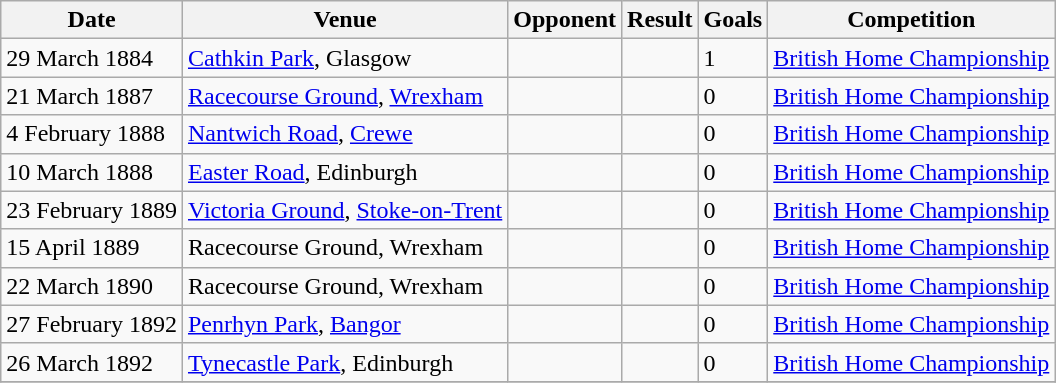<table class="wikitable">
<tr>
<th>Date</th>
<th>Venue</th>
<th>Opponent</th>
<th>Result</th>
<th>Goals</th>
<th>Competition</th>
</tr>
<tr>
<td>29 March 1884</td>
<td><a href='#'>Cathkin Park</a>, Glasgow</td>
<td></td>
<td></td>
<td>1</td>
<td><a href='#'>British Home Championship</a></td>
</tr>
<tr>
<td>21 March 1887</td>
<td><a href='#'>Racecourse Ground</a>, <a href='#'>Wrexham</a></td>
<td></td>
<td></td>
<td>0</td>
<td><a href='#'>British Home Championship</a></td>
</tr>
<tr>
<td>4 February 1888</td>
<td><a href='#'>Nantwich Road</a>, <a href='#'>Crewe</a></td>
<td></td>
<td></td>
<td>0</td>
<td><a href='#'>British Home Championship</a></td>
</tr>
<tr>
<td>10 March 1888</td>
<td><a href='#'>Easter Road</a>, Edinburgh</td>
<td></td>
<td></td>
<td>0</td>
<td><a href='#'>British Home Championship</a></td>
</tr>
<tr>
<td>23 February 1889</td>
<td><a href='#'>Victoria Ground</a>, <a href='#'>Stoke-on-Trent</a></td>
<td></td>
<td></td>
<td>0</td>
<td><a href='#'>British Home Championship</a></td>
</tr>
<tr>
<td>15 April 1889</td>
<td>Racecourse Ground, Wrexham</td>
<td></td>
<td></td>
<td>0</td>
<td><a href='#'>British Home Championship</a></td>
</tr>
<tr>
<td>22 March 1890</td>
<td>Racecourse Ground, Wrexham</td>
<td></td>
<td></td>
<td>0</td>
<td><a href='#'>British Home Championship</a></td>
</tr>
<tr>
<td>27 February 1892</td>
<td><a href='#'>Penrhyn Park</a>, <a href='#'>Bangor</a></td>
<td></td>
<td></td>
<td>0</td>
<td><a href='#'>British Home Championship</a></td>
</tr>
<tr>
<td>26 March 1892</td>
<td><a href='#'>Tynecastle Park</a>, Edinburgh</td>
<td></td>
<td></td>
<td>0</td>
<td><a href='#'>British Home Championship</a></td>
</tr>
<tr>
</tr>
</table>
